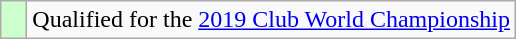<table class="wikitable" style="text-align: left;">
<tr>
<td width=10px bgcolor=#ccffcc></td>
<td>Qualified for the <a href='#'>2019 Club World Championship</a></td>
</tr>
</table>
